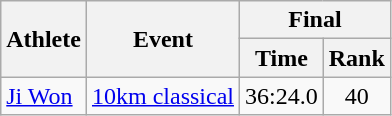<table class="wikitable">
<tr>
<th rowspan="2">Athlete</th>
<th rowspan="2">Event</th>
<th colspan="2">Final</th>
</tr>
<tr>
<th>Time</th>
<th>Rank</th>
</tr>
<tr>
<td rowspan="1"><a href='#'>Ji Won</a></td>
<td><a href='#'>10km classical</a></td>
<td align="center">36:24.0</td>
<td align="center">40</td>
</tr>
</table>
